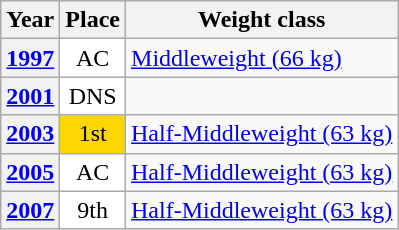<table class=wikitable>
<tr>
<th>Year</th>
<th>Place</th>
<th>Weight class</th>
</tr>
<tr>
<th><a href='#'>1997</a></th>
<td bgcolor=white align=center>AC</td>
<td><a href='#'>Middleweight (66 kg)</a></td>
</tr>
<tr>
<th><a href='#'>2001</a></th>
<td bgcolor=white align=center>DNS</td>
<td></td>
</tr>
<tr>
<th><a href='#'>2003</a></th>
<td bgcolor=Gold align=center>1st</td>
<td><a href='#'>Half-Middleweight (63 kg)</a></td>
</tr>
<tr>
<th><a href='#'>2005</a></th>
<td bgcolor=white align=center>AC</td>
<td><a href='#'>Half-Middleweight (63 kg)</a></td>
</tr>
<tr>
<th><a href='#'>2007</a></th>
<td bgcolor=white align=center>9th</td>
<td><a href='#'>Half-Middleweight (63 kg)</a></td>
</tr>
</table>
